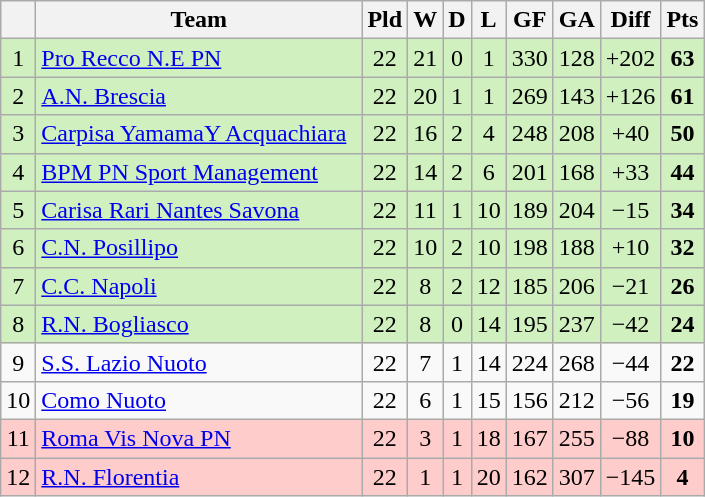<table class="wikitable sortable" style="text-align:center">
<tr>
<th></th>
<th width="210">Team</th>
<th>Pld</th>
<th>W</th>
<th>D</th>
<th>L</th>
<th>GF</th>
<th>GA</th>
<th>Diff</th>
<th>Pts</th>
</tr>
<tr style="background: #D0F0C0;">
<td>1</td>
<td align=left> <a href='#'>Pro Recco N.E PN</a></td>
<td>22</td>
<td>21</td>
<td>0</td>
<td>1</td>
<td>330</td>
<td>128</td>
<td>+202</td>
<td><strong>63</strong></td>
</tr>
<tr style="background: #D0F0C0;">
<td>2</td>
<td align=left> <a href='#'>A.N. Brescia</a></td>
<td>22</td>
<td>20</td>
<td>1</td>
<td>1</td>
<td>269</td>
<td>143</td>
<td>+126</td>
<td><strong>61</strong></td>
</tr>
<tr style="background: #D0F0C0;">
<td>3</td>
<td align=left> <a href='#'>Carpisa YamamaY Acquachiara</a></td>
<td>22</td>
<td>16</td>
<td>2</td>
<td>4</td>
<td>248</td>
<td>208</td>
<td>+40</td>
<td><strong>50</strong></td>
</tr>
<tr style="background: #D0F0C0;">
<td>4</td>
<td align=left> <a href='#'>BPM PN Sport Management</a></td>
<td>22</td>
<td>14</td>
<td>2</td>
<td>6</td>
<td>201</td>
<td>168</td>
<td>+33</td>
<td><strong>44</strong></td>
</tr>
<tr style="background: #D0F0C0;">
<td>5</td>
<td align=left> <a href='#'>Carisa Rari Nantes Savona</a></td>
<td>22</td>
<td>11</td>
<td>1</td>
<td>10</td>
<td>189</td>
<td>204</td>
<td>−15</td>
<td><strong>34</strong></td>
</tr>
<tr style="background: #D0F0C0;">
<td>6</td>
<td align=left> <a href='#'>C.N. Posillipo</a></td>
<td>22</td>
<td>10</td>
<td>2</td>
<td>10</td>
<td>198</td>
<td>188</td>
<td>+10</td>
<td><strong>32</strong></td>
</tr>
<tr style="background: #D0F0C0;">
<td>7</td>
<td align=left> <a href='#'>C.C. Napoli</a></td>
<td>22</td>
<td>8</td>
<td>2</td>
<td>12</td>
<td>185</td>
<td>206</td>
<td>−21</td>
<td><strong>26</strong></td>
</tr>
<tr style="background: #D0F0C0;">
<td>8</td>
<td align=left> <a href='#'>R.N. Bogliasco</a></td>
<td>22</td>
<td>8</td>
<td>0</td>
<td>14</td>
<td>195</td>
<td>237</td>
<td>−42</td>
<td><strong>24</strong></td>
</tr>
<tr>
<td>9</td>
<td align=left> <a href='#'>S.S. Lazio Nuoto</a></td>
<td>22</td>
<td>7</td>
<td>1</td>
<td>14</td>
<td>224</td>
<td>268</td>
<td>−44</td>
<td><strong>22</strong></td>
</tr>
<tr>
<td>10</td>
<td align=left> <a href='#'>Como Nuoto</a></td>
<td>22</td>
<td>6</td>
<td>1</td>
<td>15</td>
<td>156</td>
<td>212</td>
<td>−56</td>
<td><strong>19</strong></td>
</tr>
<tr style="background: #FFCCCC;">
<td>11</td>
<td align=left> <a href='#'>Roma Vis Nova PN</a></td>
<td>22</td>
<td>3</td>
<td>1</td>
<td>18</td>
<td>167</td>
<td>255</td>
<td>−88</td>
<td><strong>10</strong></td>
</tr>
<tr style="background: #FFCCCC;">
<td>12</td>
<td align=left> <a href='#'>R.N. Florentia</a></td>
<td>22</td>
<td>1</td>
<td>1</td>
<td>20</td>
<td>162</td>
<td>307</td>
<td>−145</td>
<td><strong>4</strong></td>
</tr>
</table>
